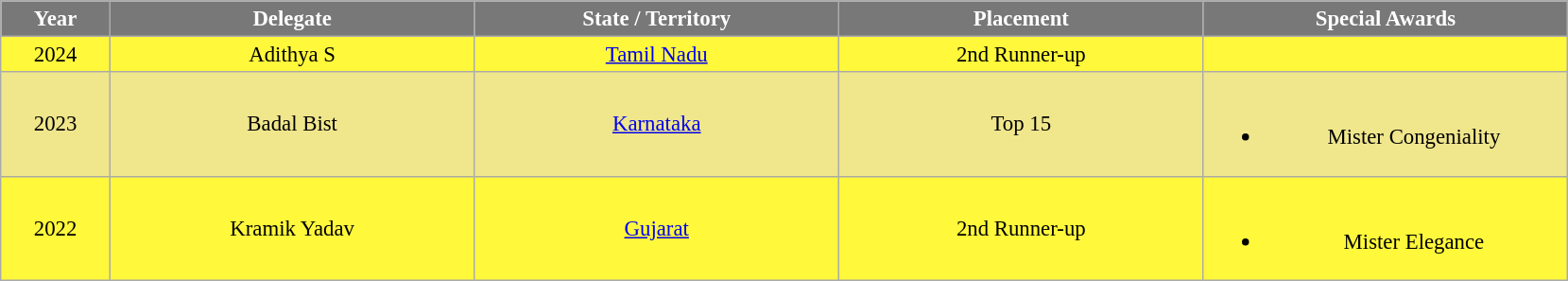<table class="wikitable sortable" style="font-size: 95%; text-align:center">
<tr>
<th width="70" style="background-color:#787878;color:#FFFFFF;">Year</th>
<th width="250" style="background-color:#787878;color:#FFFFFF;">Delegate</th>
<th width="250" style="background-color:#787878;color:#FFFFFF;">State / Territory</th>
<th width="250" style="background-color:#787878;color:#FFFFFF;">Placement</th>
<th width="250" style="background-color:#787878;color:#FFFFFF;">Special Awards</th>
</tr>
<tr style="background:#FFF83B;">
<td> 2024</td>
<td>Adithya S</td>
<td><a href='#'>Tamil Nadu</a></td>
<td>2nd Runner-up</td>
<td></td>
</tr>
<tr style="background:khaki;">
<td> 2023</td>
<td>Badal Bist</td>
<td><a href='#'>Karnataka</a></td>
<td>Top 15</td>
<td><br><ul><li>Mister Congeniality</li></ul></td>
</tr>
<tr style="background:#FFF83B;">
<td> 2022</td>
<td>Kramik Yadav</td>
<td><a href='#'>Gujarat</a></td>
<td>2nd Runner-up</td>
<td><br><ul><li>Mister Elegance</li></ul></td>
</tr>
</table>
